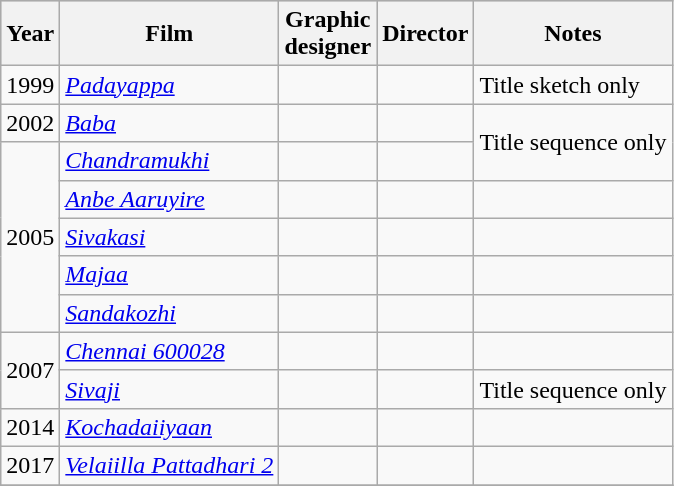<table class="wikitable">
<tr style="background:#ccc; text-align:center;">
<th>Year</th>
<th>Film</th>
<th>Graphic<br>designer</th>
<th>Director</th>
<th>Notes</th>
</tr>
<tr>
<td>1999</td>
<td><em><a href='#'>Padayappa</a></em></td>
<td></td>
<td></td>
<td>Title sketch only</td>
</tr>
<tr>
<td>2002</td>
<td><em><a href='#'>Baba</a></em></td>
<td></td>
<td></td>
<td rowspan="2">Title sequence only</td>
</tr>
<tr>
<td rowspan="5">2005</td>
<td><em><a href='#'>Chandramukhi</a></em></td>
<td></td>
<td></td>
</tr>
<tr>
<td><em><a href='#'>Anbe Aaruyire</a></em></td>
<td></td>
<td></td>
<td></td>
</tr>
<tr>
<td><em><a href='#'>Sivakasi</a></em></td>
<td></td>
<td></td>
<td></td>
</tr>
<tr>
<td><em><a href='#'>Majaa</a></em></td>
<td></td>
<td></td>
<td></td>
</tr>
<tr>
<td><em><a href='#'>Sandakozhi</a></em></td>
<td></td>
<td></td>
<td></td>
</tr>
<tr>
<td rowspan="2">2007</td>
<td><em><a href='#'>Chennai 600028</a></em></td>
<td></td>
<td></td>
<td></td>
</tr>
<tr>
<td><em><a href='#'>Sivaji</a></em></td>
<td></td>
<td></td>
<td>Title sequence only</td>
</tr>
<tr>
<td rowspan="1">2014</td>
<td><em><a href='#'>Kochadaiiyaan</a></em></td>
<td></td>
<td></td>
<td></td>
</tr>
<tr>
<td>2017</td>
<td><em><a href='#'>Velaiilla Pattadhari 2</a></em></td>
<td></td>
<td></td>
<td></td>
</tr>
<tr>
</tr>
</table>
